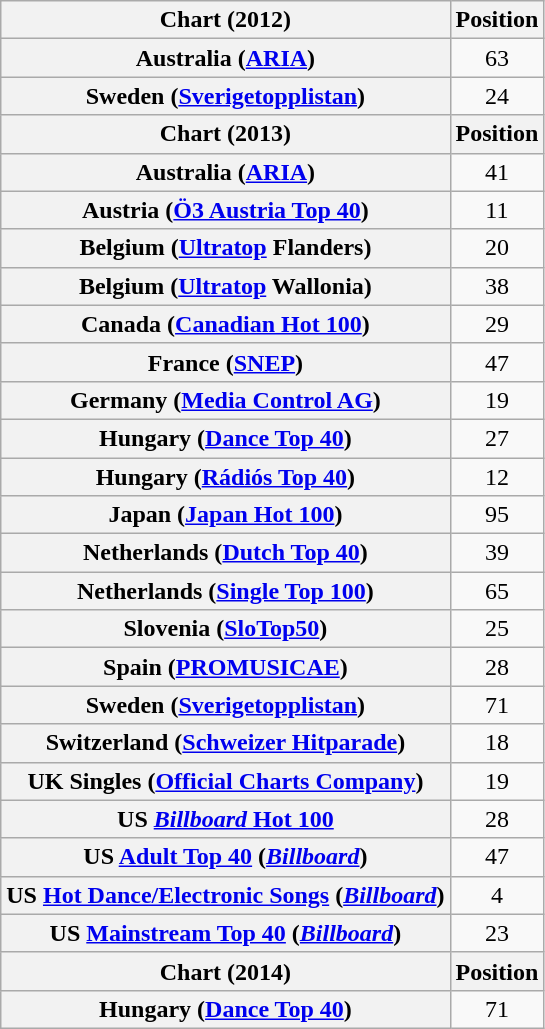<table class="wikitable plainrowheaders sortable" style="text-align:center;">
<tr>
<th scope="col">Chart (2012)</th>
<th scope="col">Position</th>
</tr>
<tr>
<th scope="row">Australia (<a href='#'>ARIA</a>)</th>
<td style="text-align:center;">63</td>
</tr>
<tr>
<th scope="row">Sweden (<a href='#'>Sverigetopplistan</a>)</th>
<td style="text-align:center;">24</td>
</tr>
<tr>
<th scope="col">Chart (2013)</th>
<th scope="col">Position</th>
</tr>
<tr>
<th scope="row">Australia (<a href='#'>ARIA</a>)</th>
<td style="text-align:center;">41</td>
</tr>
<tr>
<th scope="row">Austria (<a href='#'>Ö3 Austria Top 40</a>)</th>
<td style="text-align:center;">11</td>
</tr>
<tr>
<th scope="row">Belgium (<a href='#'>Ultratop</a> Flanders)</th>
<td style="text-align:center;">20</td>
</tr>
<tr>
<th scope="row">Belgium (<a href='#'>Ultratop</a> Wallonia)</th>
<td style="text-align:center;">38</td>
</tr>
<tr>
<th scope="row">Canada (<a href='#'>Canadian Hot 100</a>)</th>
<td align="center">29</td>
</tr>
<tr>
<th scope="row">France (<a href='#'>SNEP</a>)</th>
<td style="text-align:center;">47</td>
</tr>
<tr>
<th scope="row">Germany (<a href='#'>Media Control AG</a>)</th>
<td style="text-align:center;">19</td>
</tr>
<tr>
<th scope="row">Hungary (<a href='#'>Dance Top 40</a>)</th>
<td style="text-align:center;">27</td>
</tr>
<tr>
<th scope="row">Hungary (<a href='#'>Rádiós Top 40</a>)</th>
<td align="center">12</td>
</tr>
<tr>
<th scope="row">Japan (<a href='#'>Japan Hot 100</a>)</th>
<td style="text-align:center;">95</td>
</tr>
<tr>
<th scope="row">Netherlands (<a href='#'>Dutch Top 40</a>)</th>
<td style="text-align:center;">39</td>
</tr>
<tr>
<th scope="row">Netherlands (<a href='#'>Single Top 100</a>)</th>
<td style="text-align:center;">65</td>
</tr>
<tr>
<th scope="row">Slovenia (<a href='#'>SloTop50</a>)</th>
<td align=center>25</td>
</tr>
<tr>
<th scope="row">Spain (<a href='#'>PROMUSICAE</a>)</th>
<td style="text-align:center;">28</td>
</tr>
<tr>
<th scope="row">Sweden (<a href='#'>Sverigetopplistan</a>)</th>
<td style="text-align:center;">71</td>
</tr>
<tr>
<th scope="row">Switzerland (<a href='#'>Schweizer Hitparade</a>)</th>
<td style="text-align:center;">18</td>
</tr>
<tr>
<th scope="row">UK Singles (<a href='#'>Official Charts Company</a>)</th>
<td align="center">19</td>
</tr>
<tr>
<th scope="row">US <a href='#'><em>Billboard</em> Hot 100</a></th>
<td style="text-align:center;">28</td>
</tr>
<tr>
<th scope="row">US <a href='#'>Adult Top 40</a> (<em><a href='#'>Billboard</a></em>)</th>
<td style="text-align:center;">47</td>
</tr>
<tr>
<th scope="row">US <a href='#'>Hot Dance/Electronic Songs</a> (<em><a href='#'>Billboard</a></em>)</th>
<td style="text-align:center;">4</td>
</tr>
<tr>
<th scope="row">US <a href='#'>Mainstream Top 40</a> (<em><a href='#'>Billboard</a></em>)</th>
<td style="text-align:center;">23</td>
</tr>
<tr>
<th scope="col">Chart (2014)</th>
<th scope="col">Position</th>
</tr>
<tr>
<th scope="row">Hungary (<a href='#'>Dance Top 40</a>)</th>
<td style="text-align:center;">71</td>
</tr>
</table>
